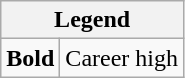<table class="wikitable">
<tr>
<th colspan="2">Legend</th>
</tr>
<tr>
<td><strong>Bold</strong></td>
<td>Career high</td>
</tr>
</table>
